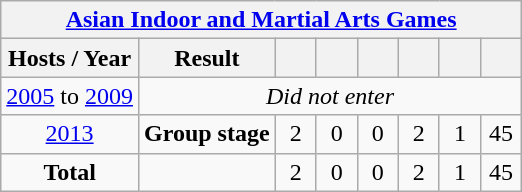<table class="wikitable" style="text-align: center;">
<tr>
<th colspan=9><a href='#'>Asian Indoor and Martial Arts Games</a></th>
</tr>
<tr>
<th>Hosts / Year</th>
<th>Result</th>
<th width=20></th>
<th width=20></th>
<th width=20></th>
<th width=20></th>
<th width=20></th>
<th width=20></th>
</tr>
<tr>
<td> <a href='#'>2005</a> to  <a href='#'>2009</a></td>
<td colspan=7><em>Did not enter</em></td>
</tr>
<tr>
<td> <a href='#'>2013</a></td>
<td><strong>Group stage</strong></td>
<td>2</td>
<td>0</td>
<td>0</td>
<td>2</td>
<td>1</td>
<td>45</td>
</tr>
<tr>
<td><strong>Total</strong></td>
<td></td>
<td>2</td>
<td>0</td>
<td>0</td>
<td>2</td>
<td>1</td>
<td>45</td>
</tr>
</table>
